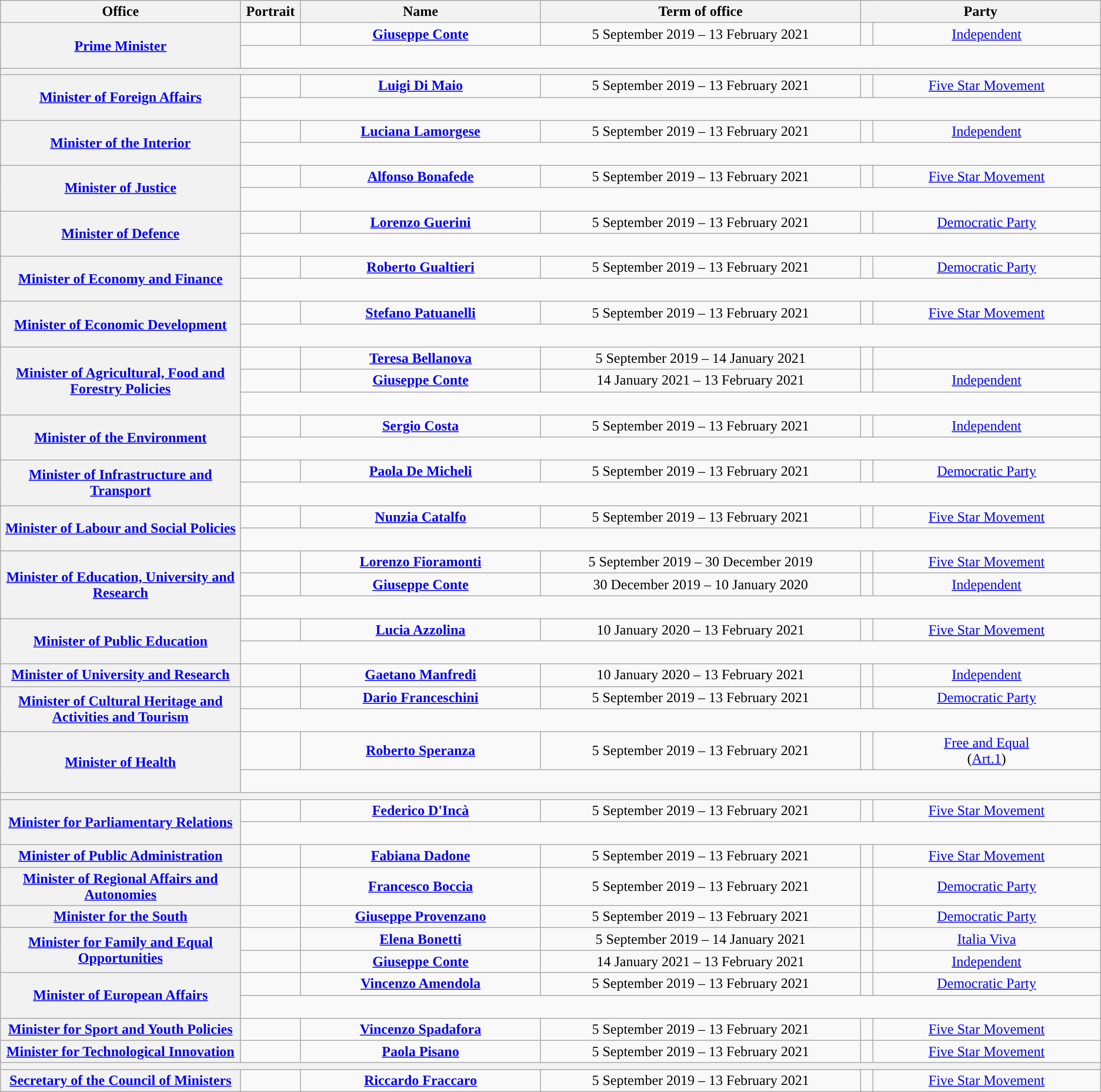<table class="wikitable" style="text-align:center;">
<tr>
<th width=15%>Office</th>
<th width=1%>Portrait</th>
<th width=15%>Name</th>
<th width=20%>Term of office</th>
<th width=15% colspan=2>Party</th>
</tr>
<tr>
<th rowspan=2><a href='#'>Prime Minister</a></th>
<td></td>
<td><strong><a href='#'>Giuseppe Conte</a></strong></td>
<td>5 September 2019 – 13 February 2021</td>
<td style="color:inherit;background:"></td>
<td><a href='#'>Independent</a></td>
</tr>
<tr>
<td colspan="5" style="font-size:95%; line-height:19px;"><br></td>
</tr>
<tr>
<th colspan=6></th>
</tr>
<tr>
<th rowspan=2><a href='#'>Minister of Foreign Affairs</a></th>
<td></td>
<td><strong><a href='#'>Luigi Di Maio</a></strong></td>
<td>5 September 2019 – 13 February 2021</td>
<td style="color:inherit;background:"></td>
<td><a href='#'>Five Star Movement</a></td>
</tr>
<tr>
<td colspan="5" style="font-size:95%; line-height:19px;"><br>
</td>
</tr>
<tr>
<th rowspan=2><a href='#'>Minister of the Interior</a></th>
<td></td>
<td><strong><a href='#'>Luciana Lamorgese</a></strong></td>
<td>5 September 2019 – 13 February 2021</td>
<td style="color:inherit;background:"></td>
<td><a href='#'>Independent</a></td>
</tr>
<tr>
<td colspan="5" style="font-size:95%; line-height:19px;"><br>
</td>
</tr>
<tr>
<th rowspan=2><a href='#'>Minister of Justice</a></th>
<td></td>
<td><strong><a href='#'>Alfonso Bonafede</a></strong></td>
<td>5 September 2019 – 13 February 2021</td>
<td style="color:inherit;background:"></td>
<td><a href='#'>Five Star Movement</a></td>
</tr>
<tr>
<td colspan="5" style="font-size:95%; line-height:19px;"><br></td>
</tr>
<tr>
<th rowspan=2><a href='#'>Minister of Defence</a></th>
<td></td>
<td><strong><a href='#'>Lorenzo Guerini</a></strong></td>
<td>5 September 2019 – 13 February 2021</td>
<td style="color:inherit;background:"></td>
<td><a href='#'>Democratic Party</a></td>
</tr>
<tr>
<td colspan="5" style="font-size:95%; line-height:19px;"><br></td>
</tr>
<tr>
<th rowspan=2><a href='#'>Minister of Economy and Finance</a></th>
<td></td>
<td><strong><a href='#'>Roberto Gualtieri</a></strong></td>
<td>5 September 2019 – 13 February 2021</td>
<td style="color:inherit;background:"></td>
<td><a href='#'>Democratic Party</a></td>
</tr>
<tr>
<td colspan="5" style="font-size:95%; line-height:19px;"><br>
</td>
</tr>
<tr>
<th rowspan=2><a href='#'>Minister of Economic Development</a></th>
<td></td>
<td><strong><a href='#'>Stefano Patuanelli</a></strong></td>
<td>5 September 2019 – 13 February 2021</td>
<td style="color:inherit;background:"></td>
<td><a href='#'>Five Star Movement</a></td>
</tr>
<tr>
<td colspan="5" style="font-size:95%; line-height:19px;"><br>
</td>
</tr>
<tr>
<th rowspan=3><a href='#'>Minister of Agricultural, Food and Forestry Policies</a></th>
<td></td>
<td><strong><a href='#'>Teresa Bellanova</a></strong></td>
<td>5 September 2019 – 14 January 2021</td>
<td></td>
<td></td>
</tr>
<tr>
<td></td>
<td><strong><a href='#'>Giuseppe Conte</a></strong><br></td>
<td>14 January 2021 – 13 February 2021</td>
<td style="color:inherit;background:"></td>
<td><a href='#'>Independent</a></td>
</tr>
<tr>
<td colspan="5" style="font-size:95%; line-height:19px;"><br></td>
</tr>
<tr>
<th rowspan=2><a href='#'>Minister of the Environment</a></th>
<td></td>
<td><strong><a href='#'>Sergio Costa</a></strong></td>
<td>5 September 2019 – 13 February 2021</td>
<td style="color:inherit;background:"></td>
<td><a href='#'>Independent</a></td>
</tr>
<tr>
<td colspan="5" style="font-size:95%; line-height:19px;"><br></td>
</tr>
<tr>
<th rowspan=2><a href='#'>Minister of Infrastructure and Transport</a></th>
<td></td>
<td><strong><a href='#'>Paola De Micheli</a></strong></td>
<td>5 September 2019 – 13 February 2021</td>
<td style="color:inherit;background:"></td>
<td><a href='#'>Democratic Party</a></td>
</tr>
<tr>
<td colspan="5" style="font-size:95%; line-height:19px;"><br>
</td>
</tr>
<tr>
<th rowspan=2><a href='#'>Minister of Labour and Social Policies</a></th>
<td></td>
<td><strong><a href='#'>Nunzia Catalfo</a></strong></td>
<td>5 September 2019 – 13 February 2021</td>
<td style="color:inherit;background:"></td>
<td><a href='#'>Five Star Movement</a></td>
</tr>
<tr>
<td colspan="5" style="font-size:95%; line-height:19px;"><br></td>
</tr>
<tr>
<th rowspan=3><a href='#'>Minister of Education, University and Research</a></th>
<td></td>
<td><strong><a href='#'>Lorenzo Fioramonti</a></strong></td>
<td>5 September 2019 – 30 December 2019</td>
<td style="color:inherit;background:"></td>
<td><a href='#'>Five Star Movement</a></td>
</tr>
<tr>
<td></td>
<td><strong><a href='#'>Giuseppe Conte</a></strong><br></td>
<td>30 December 2019 – 10 January 2020</td>
<td style="color:inherit;background:"></td>
<td><a href='#'>Independent</a></td>
</tr>
<tr>
<td colspan="5" style="font-size:95%; line-height:19px;"><br>
</td>
</tr>
<tr>
<th rowspan=2><a href='#'>Minister of Public Education</a></th>
<td></td>
<td><strong><a href='#'>Lucia Azzolina</a></strong></td>
<td>10 January 2020 – 13 February 2021</td>
<td style="color:inherit;background:"></td>
<td><a href='#'>Five Star Movement</a></td>
</tr>
<tr>
<td colspan="5" style="font-size:95%; line-height:19px;"><br>
</td>
</tr>
<tr>
<th><a href='#'>Minister of University and Research</a></th>
<td></td>
<td><strong><a href='#'>Gaetano Manfredi</a></strong></td>
<td>10 January 2020 – 13 February 2021</td>
<td style="color:inherit;background:"></td>
<td><a href='#'>Independent</a></td>
</tr>
<tr>
<th rowspan=2><a href='#'>Minister of Cultural Heritage and Activities and Tourism</a></th>
<td></td>
<td><strong><a href='#'>Dario Franceschini</a></strong></td>
<td>5 September 2019 – 13 February 2021</td>
<td style="color:inherit;background:"></td>
<td><a href='#'>Democratic Party</a></td>
</tr>
<tr>
<td colspan="5" style="font-size:95%; line-height:19px;"><br></td>
</tr>
<tr>
<th rowspan=2><a href='#'>Minister of Health</a></th>
<td></td>
<td><strong><a href='#'>Roberto Speranza</a></strong></td>
<td>5 September 2019 – 13 February 2021</td>
<td style="color:inherit;background:"></td>
<td><a href='#'>Free and Equal</a><br>(<a href='#'>Art.1</a>)</td>
</tr>
<tr>
<td colspan="5" style="font-size:95%; line-height:19px;"><br>
</td>
</tr>
<tr>
<th colspan=6></th>
</tr>
<tr>
<th rowspan=2><a href='#'>Minister for Parliamentary Relations</a><br></th>
<td></td>
<td><strong><a href='#'>Federico D'Incà</a></strong></td>
<td>5 September 2019 – 13 February 2021</td>
<td style="color:inherit;background:"></td>
<td><a href='#'>Five Star Movement</a></td>
</tr>
<tr>
<td colspan="5" style="font-size:95%; line-height:19px;"><br></td>
</tr>
<tr>
<th><a href='#'>Minister of Public Administration</a><br></th>
<td></td>
<td><strong><a href='#'>Fabiana Dadone</a></strong></td>
<td>5 September 2019 – 13 February 2021</td>
<td style="color:inherit;background:"></td>
<td><a href='#'>Five Star Movement</a></td>
</tr>
<tr>
<th><a href='#'>Minister of Regional Affairs and Autonomies</a><br></th>
<td></td>
<td><strong><a href='#'>Francesco Boccia</a></strong></td>
<td>5 September 2019 – 13 February 2021</td>
<td style="color:inherit;background:"></td>
<td><a href='#'>Democratic Party</a></td>
</tr>
<tr>
<th><a href='#'>Minister for the South</a><br></th>
<td></td>
<td><strong><a href='#'>Giuseppe Provenzano</a></strong></td>
<td>5 September 2019 – 13 February 2021</td>
<td style="color:inherit;background:"></td>
<td><a href='#'>Democratic Party</a></td>
</tr>
<tr>
<th rowspan=2><a href='#'>Minister for Family and Equal Opportunities</a><br></th>
<td></td>
<td><strong><a href='#'>Elena Bonetti</a></strong></td>
<td>5 September 2019 – 14 January 2021</td>
<td style="color:inherit;background:"></td>
<td><a href='#'>Italia Viva</a><br></td>
</tr>
<tr>
<td></td>
<td><strong><a href='#'>Giuseppe Conte</a></strong><br></td>
<td>14 January 2021 – 13 February 2021</td>
<td style="color:inherit;background:"></td>
<td><a href='#'>Independent</a></td>
</tr>
<tr>
<th rowspan=2><a href='#'>Minister of European Affairs</a><br></th>
<td></td>
<td><strong><a href='#'>Vincenzo Amendola</a></strong></td>
<td>5 September 2019 – 13 February 2021</td>
<td style="color:inherit;background:"></td>
<td><a href='#'>Democratic Party</a></td>
</tr>
<tr>
<td colspan="5" style="font-size:95%; line-height:19px;"><br></td>
</tr>
<tr>
<th><a href='#'>Minister for Sport and Youth Policies</a><br></th>
<td></td>
<td><strong><a href='#'>Vincenzo Spadafora</a></strong></td>
<td>5 September 2019 – 13 February 2021</td>
<td style="color:inherit;background:"></td>
<td><a href='#'>Five Star Movement</a></td>
</tr>
<tr>
<th><a href='#'>Minister for Technological Innovation</a><br></th>
<td></td>
<td><strong><a href='#'>Paola Pisano</a></strong></td>
<td>5 September 2019 – 13 February 2021</td>
<td style="color:inherit;background:"></td>
<td><a href='#'>Five Star Movement</a></td>
</tr>
<tr>
<th colspan=6></th>
</tr>
<tr>
<th><a href='#'>Secretary of the Council of Ministers</a></th>
<td></td>
<td><strong><a href='#'>Riccardo Fraccaro</a></strong></td>
<td>5 September 2019 – 13 February 2021</td>
<td style="color:inherit;background:"></td>
<td><a href='#'>Five Star Movement</a></td>
</tr>
</table>
